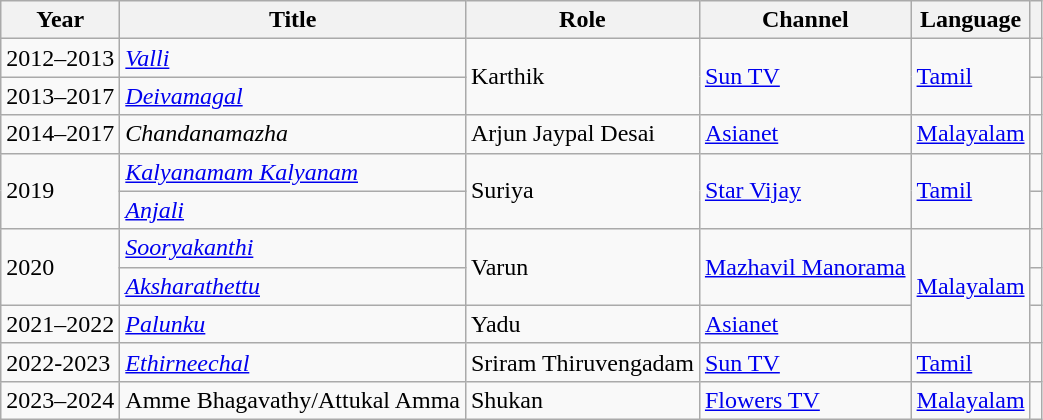<table class="wikitable sortable">
<tr>
<th>Year</th>
<th>Title</th>
<th>Role</th>
<th>Channel</th>
<th>Language</th>
<th></th>
</tr>
<tr>
<td>2012–2013</td>
<td><em><a href='#'>Valli</a></em></td>
<td rowspan=2>Karthik</td>
<td rowspan=2><a href='#'>Sun TV</a></td>
<td rowspan=2><a href='#'>Tamil</a></td>
<td></td>
</tr>
<tr>
<td>2013–2017</td>
<td><em><a href='#'>Deivamagal</a></em></td>
<td></td>
</tr>
<tr>
<td>2014–2017</td>
<td><em>Chandanamazha</em></td>
<td>Arjun Jaypal Desai</td>
<td><a href='#'>Asianet</a></td>
<td><a href='#'>Malayalam</a></td>
<td></td>
</tr>
<tr>
<td rowspan=2>2019</td>
<td><em><a href='#'>Kalyanamam Kalyanam</a></em></td>
<td rowspan=2>Suriya</td>
<td rowspan=2><a href='#'>Star Vijay</a></td>
<td rowspan=2><a href='#'>Tamil</a></td>
<td></td>
</tr>
<tr>
<td><em><a href='#'>Anjali</a></em></td>
<td></td>
</tr>
<tr>
<td rowspan=2>2020</td>
<td><em><a href='#'>Sooryakanthi</a></em></td>
<td rowspan=2>Varun</td>
<td rowspan=2><a href='#'>Mazhavil Manorama</a></td>
<td rowspan=3><a href='#'>Malayalam</a></td>
<td></td>
</tr>
<tr>
<td><em><a href='#'>Aksharathettu</a></em></td>
<td></td>
</tr>
<tr>
<td>2021–2022</td>
<td><em><a href='#'>Palunku</a></em></td>
<td>Yadu</td>
<td><a href='#'>Asianet</a></td>
<td></td>
</tr>
<tr>
<td>2022-2023</td>
<td><em><a href='#'>Ethirneechal</a></em></td>
<td>Sriram Thiruvengadam</td>
<td><a href='#'>Sun TV</a></td>
<td><a href='#'>Tamil</a></td>
<td></td>
</tr>
<tr>
<td>2023–2024</td>
<td>Amme Bhagavathy/Attukal Amma</td>
<td>Shukan</td>
<td><a href='#'>Flowers TV</a></td>
<td><a href='#'>Malayalam</a></td>
<td></td>
</tr>
</table>
